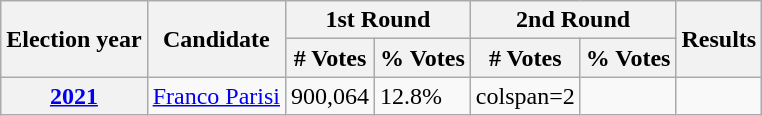<table class="wikitable">
<tr>
<th rowspan=2>Election year</th>
<th rowspan=2>Candidate</th>
<th colspan=2>1st Round</th>
<th colspan=2>2nd Round</th>
<th rowspan=2>Results</th>
</tr>
<tr>
<th># Votes</th>
<th>% Votes</th>
<th># Votes</th>
<th>% Votes</th>
</tr>
<tr>
<th><a href='#'>2021</a></th>
<td><a href='#'>Franco Parisi</a></td>
<td>900,064</td>
<td>12.8%</td>
<td>colspan=2 </td>
<td></td>
</tr>
</table>
